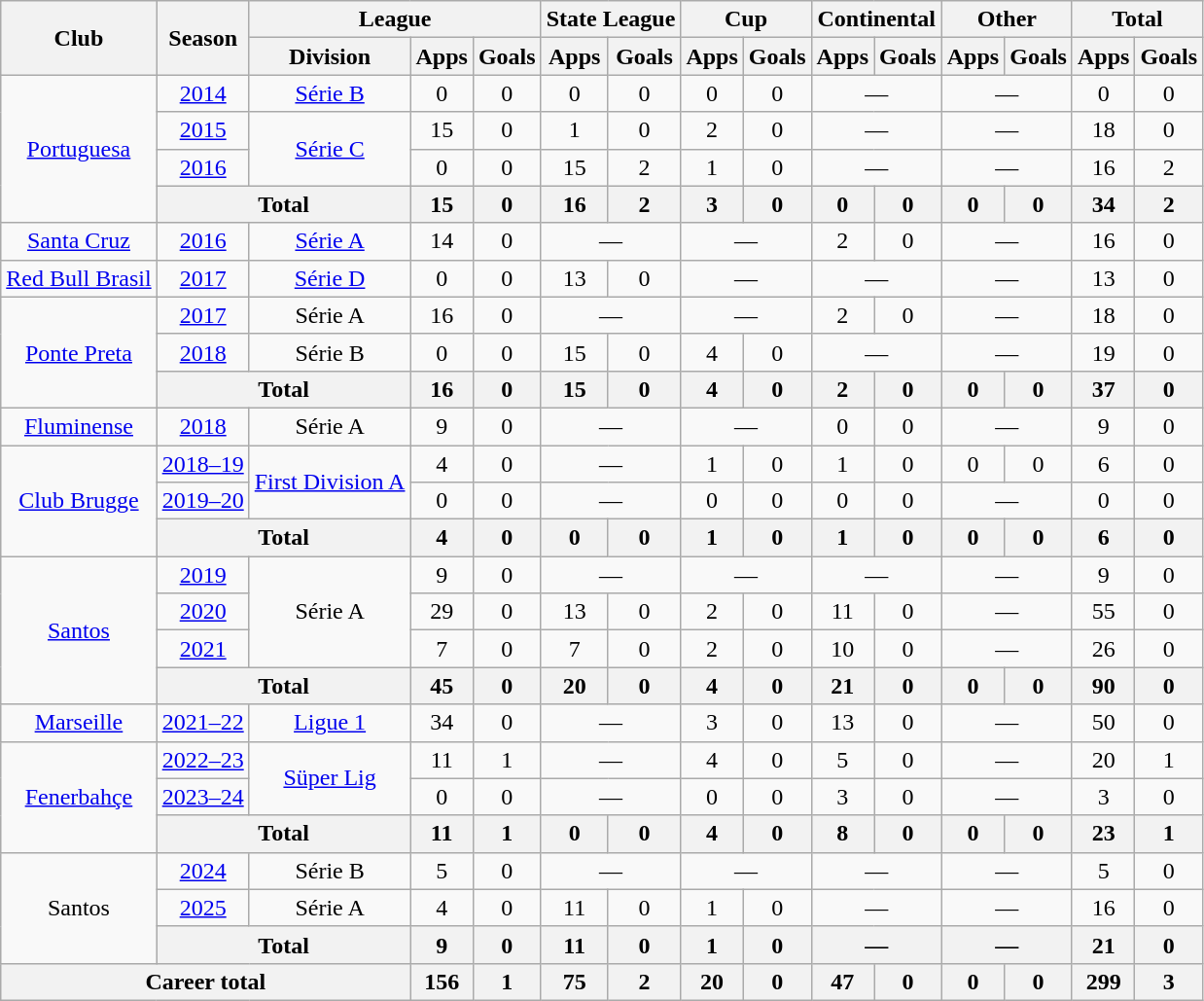<table class="wikitable" style="text-align: center;">
<tr>
<th rowspan="2">Club</th>
<th rowspan="2">Season</th>
<th colspan="3">League</th>
<th colspan="2">State League</th>
<th colspan="2">Cup</th>
<th colspan="2">Continental</th>
<th colspan="2">Other</th>
<th colspan="2">Total</th>
</tr>
<tr>
<th>Division</th>
<th>Apps</th>
<th>Goals</th>
<th>Apps</th>
<th>Goals</th>
<th>Apps</th>
<th>Goals</th>
<th>Apps</th>
<th>Goals</th>
<th>Apps</th>
<th>Goals</th>
<th>Apps</th>
<th>Goals</th>
</tr>
<tr>
<td rowspan="4" valign="center"><a href='#'>Portuguesa</a></td>
<td><a href='#'>2014</a></td>
<td><a href='#'>Série B</a></td>
<td>0</td>
<td>0</td>
<td>0</td>
<td>0</td>
<td>0</td>
<td>0</td>
<td colspan="2">—</td>
<td colspan="2">—</td>
<td>0</td>
<td>0</td>
</tr>
<tr>
<td><a href='#'>2015</a></td>
<td rowspan=2><a href='#'>Série C</a></td>
<td>15</td>
<td>0</td>
<td>1</td>
<td>0</td>
<td>2</td>
<td>0</td>
<td colspan="2">—</td>
<td colspan="2">—</td>
<td>18</td>
<td>0</td>
</tr>
<tr>
<td><a href='#'>2016</a></td>
<td>0</td>
<td>0</td>
<td>15</td>
<td>2</td>
<td>1</td>
<td>0</td>
<td colspan="2">—</td>
<td colspan="2">—</td>
<td>16</td>
<td>2</td>
</tr>
<tr>
<th colspan="2">Total</th>
<th>15</th>
<th>0</th>
<th>16</th>
<th>2</th>
<th>3</th>
<th>0</th>
<th>0</th>
<th>0</th>
<th>0</th>
<th>0</th>
<th>34</th>
<th>2</th>
</tr>
<tr>
<td valign="center"><a href='#'>Santa Cruz</a></td>
<td><a href='#'>2016</a></td>
<td><a href='#'>Série A</a></td>
<td>14</td>
<td>0</td>
<td colspan="2">—</td>
<td colspan="2">—</td>
<td>2</td>
<td>0</td>
<td colspan="2">—</td>
<td>16</td>
<td>0</td>
</tr>
<tr>
<td valign="center"><a href='#'>Red Bull Brasil</a></td>
<td><a href='#'>2017</a></td>
<td><a href='#'>Série D</a></td>
<td>0</td>
<td>0</td>
<td>13</td>
<td>0</td>
<td colspan="2">—</td>
<td colspan="2">—</td>
<td colspan="2">—</td>
<td>13</td>
<td>0</td>
</tr>
<tr>
<td rowspan="3" valign="center"><a href='#'>Ponte Preta</a></td>
<td><a href='#'>2017</a></td>
<td>Série A</td>
<td>16</td>
<td>0</td>
<td colspan="2">—</td>
<td colspan="2">—</td>
<td>2</td>
<td>0</td>
<td colspan="2">—</td>
<td>18</td>
<td>0</td>
</tr>
<tr>
<td><a href='#'>2018</a></td>
<td>Série B</td>
<td>0</td>
<td>0</td>
<td>15</td>
<td>0</td>
<td>4</td>
<td>0</td>
<td colspan="2">—</td>
<td colspan="2">—</td>
<td>19</td>
<td>0</td>
</tr>
<tr>
<th colspan="2">Total</th>
<th>16</th>
<th>0</th>
<th>15</th>
<th>0</th>
<th>4</th>
<th>0</th>
<th>2</th>
<th>0</th>
<th>0</th>
<th>0</th>
<th>37</th>
<th>0</th>
</tr>
<tr>
<td valign="center"><a href='#'>Fluminense</a></td>
<td><a href='#'>2018</a></td>
<td>Série A</td>
<td>9</td>
<td>0</td>
<td colspan="2">—</td>
<td colspan="2">—</td>
<td>0</td>
<td>0</td>
<td colspan="2">—</td>
<td>9</td>
<td>0</td>
</tr>
<tr>
<td rowspan="3" valign="center"><a href='#'>Club Brugge</a></td>
<td><a href='#'>2018–19</a></td>
<td rowspan=2><a href='#'>First Division A</a></td>
<td>4</td>
<td>0</td>
<td colspan="2">—</td>
<td>1</td>
<td>0</td>
<td>1</td>
<td>0</td>
<td>0</td>
<td>0</td>
<td>6</td>
<td>0</td>
</tr>
<tr>
<td><a href='#'>2019–20</a></td>
<td>0</td>
<td>0</td>
<td colspan="2">—</td>
<td>0</td>
<td>0</td>
<td>0</td>
<td>0</td>
<td colspan="2">—</td>
<td>0</td>
<td>0</td>
</tr>
<tr>
<th colspan="2">Total</th>
<th>4</th>
<th>0</th>
<th>0</th>
<th>0</th>
<th>1</th>
<th>0</th>
<th>1</th>
<th>0</th>
<th>0</th>
<th>0</th>
<th>6</th>
<th>0</th>
</tr>
<tr>
<td rowspan="4" valign="center"><a href='#'>Santos</a></td>
<td><a href='#'>2019</a></td>
<td rowspan=3>Série A</td>
<td>9</td>
<td>0</td>
<td colspan="2">—</td>
<td colspan="2">—</td>
<td colspan="2">—</td>
<td colspan="2">—</td>
<td>9</td>
<td>0</td>
</tr>
<tr>
<td><a href='#'>2020</a></td>
<td>29</td>
<td>0</td>
<td>13</td>
<td>0</td>
<td>2</td>
<td>0</td>
<td>11</td>
<td>0</td>
<td colspan="2">—</td>
<td>55</td>
<td>0</td>
</tr>
<tr>
<td><a href='#'>2021</a></td>
<td>7</td>
<td>0</td>
<td>7</td>
<td>0</td>
<td>2</td>
<td>0</td>
<td>10</td>
<td>0</td>
<td colspan="2">—</td>
<td>26</td>
<td>0</td>
</tr>
<tr>
<th colspan="2">Total</th>
<th>45</th>
<th>0</th>
<th>20</th>
<th>0</th>
<th>4</th>
<th>0</th>
<th>21</th>
<th>0</th>
<th>0</th>
<th>0</th>
<th>90</th>
<th>0</th>
</tr>
<tr>
<td><a href='#'>Marseille</a></td>
<td><a href='#'>2021–22</a></td>
<td><a href='#'>Ligue 1</a></td>
<td>34</td>
<td>0</td>
<td colspan="2">—</td>
<td>3</td>
<td>0</td>
<td>13</td>
<td>0</td>
<td colspan="2">—</td>
<td>50</td>
<td>0</td>
</tr>
<tr>
<td rowspan="3" valign="center"><a href='#'>Fenerbahçe</a></td>
<td><a href='#'>2022–23</a></td>
<td rowspan=2><a href='#'>Süper Lig</a></td>
<td>11</td>
<td>1</td>
<td colspan="2">—</td>
<td>4</td>
<td>0</td>
<td>5</td>
<td>0</td>
<td colspan="2">—</td>
<td>20</td>
<td>1</td>
</tr>
<tr>
<td><a href='#'>2023–24</a></td>
<td>0</td>
<td>0</td>
<td colspan="2">—</td>
<td>0</td>
<td>0</td>
<td>3</td>
<td>0</td>
<td colspan="2">—</td>
<td>3</td>
<td>0</td>
</tr>
<tr>
<th colspan="2">Total</th>
<th>11</th>
<th>1</th>
<th>0</th>
<th>0</th>
<th>4</th>
<th>0</th>
<th>8</th>
<th>0</th>
<th>0</th>
<th>0</th>
<th>23</th>
<th>1</th>
</tr>
<tr>
<td rowspan="3" valign="center">Santos</td>
<td><a href='#'>2024</a></td>
<td>Série B</td>
<td>5</td>
<td>0</td>
<td colspan="2">—</td>
<td colspan="2">—</td>
<td colspan="2">—</td>
<td colspan="2">—</td>
<td>5</td>
<td>0</td>
</tr>
<tr>
<td><a href='#'>2025</a></td>
<td>Série A</td>
<td>4</td>
<td>0</td>
<td>11</td>
<td>0</td>
<td>1</td>
<td>0</td>
<td colspan="2">—</td>
<td colspan="2">—</td>
<td>16</td>
<td>0</td>
</tr>
<tr>
<th colspan="2">Total</th>
<th>9</th>
<th>0</th>
<th>11</th>
<th>0</th>
<th>1</th>
<th>0</th>
<th colspan="2">—</th>
<th colspan="2">—</th>
<th>21</th>
<th>0</th>
</tr>
<tr>
<th colspan="3"><strong>Career total</strong></th>
<th>156</th>
<th>1</th>
<th>75</th>
<th>2</th>
<th>20</th>
<th>0</th>
<th>47</th>
<th>0</th>
<th>0</th>
<th>0</th>
<th>299</th>
<th>3</th>
</tr>
</table>
